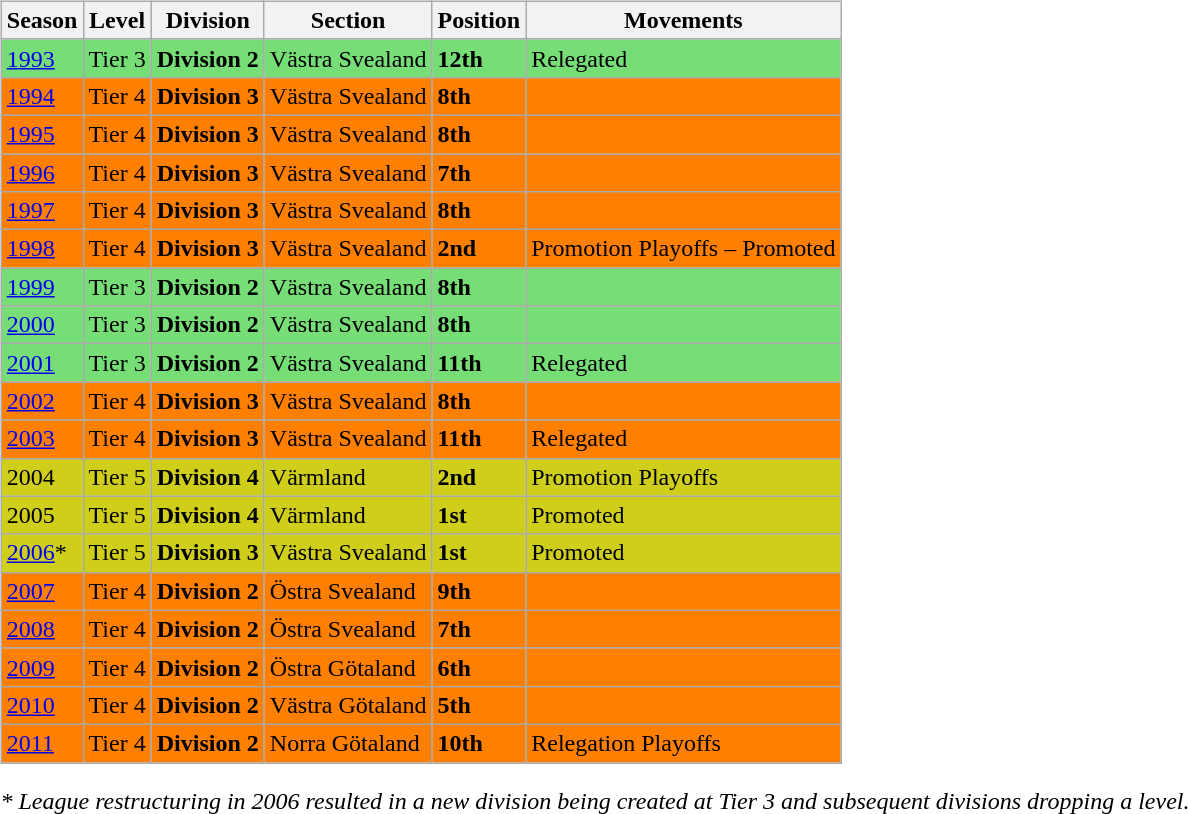<table>
<tr>
<td valign="top" width=0%><br><table class="wikitable">
<tr style="background:#f0f6fa;">
<th><strong>Season</strong></th>
<th><strong>Level</strong></th>
<th><strong>Division</strong></th>
<th><strong>Section</strong></th>
<th><strong>Position</strong></th>
<th><strong>Movements</strong></th>
</tr>
<tr>
<td style="background:#77DD77;"><a href='#'>1993</a></td>
<td style="background:#77DD77;">Tier 3</td>
<td style="background:#77DD77;"><strong>Division 2</strong></td>
<td style="background:#77DD77;">Västra Svealand</td>
<td style="background:#77DD77;"><strong>12th</strong></td>
<td style="background:#77DD77;">Relegated</td>
</tr>
<tr>
<td style="background:#FF7F00;"><a href='#'>1994</a></td>
<td style="background:#FF7F00;">Tier 4</td>
<td style="background:#FF7F00;"><strong>Division 3</strong></td>
<td style="background:#FF7F00;">Västra Svealand</td>
<td style="background:#FF7F00;"><strong>8th</strong></td>
<td style="background:#FF7F00;"></td>
</tr>
<tr>
<td style="background:#FF7F00;"><a href='#'>1995</a></td>
<td style="background:#FF7F00;">Tier 4</td>
<td style="background:#FF7F00;"><strong>Division 3</strong></td>
<td style="background:#FF7F00;">Västra Svealand</td>
<td style="background:#FF7F00;"><strong>8th</strong></td>
<td style="background:#FF7F00;"></td>
</tr>
<tr>
<td style="background:#FF7F00;"><a href='#'>1996</a></td>
<td style="background:#FF7F00;">Tier 4</td>
<td style="background:#FF7F00;"><strong>Division 3</strong></td>
<td style="background:#FF7F00;">Västra Svealand</td>
<td style="background:#FF7F00;"><strong>7th</strong></td>
<td style="background:#FF7F00;"></td>
</tr>
<tr>
<td style="background:#FF7F00;"><a href='#'>1997</a></td>
<td style="background:#FF7F00;">Tier 4</td>
<td style="background:#FF7F00;"><strong>Division 3</strong></td>
<td style="background:#FF7F00;">Västra Svealand</td>
<td style="background:#FF7F00;"><strong>8th</strong></td>
<td style="background:#FF7F00;"></td>
</tr>
<tr>
<td style="background:#FF7F00;"><a href='#'>1998</a></td>
<td style="background:#FF7F00;">Tier 4</td>
<td style="background:#FF7F00;"><strong>Division 3</strong></td>
<td style="background:#FF7F00;">Västra Svealand</td>
<td style="background:#FF7F00;"><strong>2nd</strong></td>
<td style="background:#FF7F00;">Promotion Playoffs – Promoted</td>
</tr>
<tr>
<td style="background:#77DD77;"><a href='#'>1999</a></td>
<td style="background:#77DD77;">Tier 3</td>
<td style="background:#77DD77;"><strong>Division 2</strong></td>
<td style="background:#77DD77;">Västra Svealand</td>
<td style="background:#77DD77;"><strong>8th</strong></td>
<td style="background:#77DD77;"></td>
</tr>
<tr>
<td style="background:#77DD77;"><a href='#'>2000</a></td>
<td style="background:#77DD77;">Tier 3</td>
<td style="background:#77DD77;"><strong>Division 2</strong></td>
<td style="background:#77DD77;">Västra Svealand</td>
<td style="background:#77DD77;"><strong>8th</strong></td>
<td style="background:#77DD77;"></td>
</tr>
<tr>
<td style="background:#77DD77;"><a href='#'>2001</a></td>
<td style="background:#77DD77;">Tier 3</td>
<td style="background:#77DD77;"><strong>Division 2</strong></td>
<td style="background:#77DD77;">Västra Svealand</td>
<td style="background:#77DD77;"><strong>11th</strong></td>
<td style="background:#77DD77;">Relegated</td>
</tr>
<tr>
<td style="background:#FF7F00;"><a href='#'>2002</a></td>
<td style="background:#FF7F00;">Tier 4</td>
<td style="background:#FF7F00;"><strong>Division 3</strong></td>
<td style="background:#FF7F00;">Västra Svealand</td>
<td style="background:#FF7F00;"><strong>8th</strong></td>
<td style="background:#FF7F00;"></td>
</tr>
<tr>
<td style="background:#FF7F00;"><a href='#'>2003</a></td>
<td style="background:#FF7F00;">Tier 4</td>
<td style="background:#FF7F00;"><strong>Division 3</strong></td>
<td style="background:#FF7F00;">Västra Svealand</td>
<td style="background:#FF7F00;"><strong>11th</strong></td>
<td style="background:#FF7F00;">Relegated</td>
</tr>
<tr>
<td style="background:#CECE1B;">2004</td>
<td style="background:#CECE1B;">Tier 5</td>
<td style="background:#CECE1B;"><strong>Division 4</strong></td>
<td style="background:#CECE1B;">Värmland</td>
<td style="background:#CECE1B;"><strong>2nd</strong></td>
<td style="background:#CECE1B;">Promotion Playoffs</td>
</tr>
<tr>
<td style="background:#CECE1B;">2005</td>
<td style="background:#CECE1B;">Tier 5</td>
<td style="background:#CECE1B;"><strong>Division 4</strong></td>
<td style="background:#CECE1B;">Värmland</td>
<td style="background:#CECE1B;"><strong>1st</strong></td>
<td style="background:#CECE1B;">Promoted</td>
</tr>
<tr>
<td style="background:#CECE1B;"><a href='#'>2006</a>*</td>
<td style="background:#CECE1B;">Tier 5</td>
<td style="background:#CECE1B;"><strong>Division 3</strong></td>
<td style="background:#CECE1B;">Västra Svealand</td>
<td style="background:#CECE1B;"><strong>1st</strong></td>
<td style="background:#CECE1B;">Promoted</td>
</tr>
<tr>
<td style="background:#FF7F00;"><a href='#'>2007</a></td>
<td style="background:#FF7F00;">Tier 4</td>
<td style="background:#FF7F00;"><strong>Division 2</strong></td>
<td style="background:#FF7F00;">Östra Svealand</td>
<td style="background:#FF7F00;"><strong>9th</strong></td>
<td style="background:#FF7F00;"></td>
</tr>
<tr>
<td style="background:#FF7F00;"><a href='#'>2008</a></td>
<td style="background:#FF7F00;">Tier 4</td>
<td style="background:#FF7F00;"><strong>Division 2</strong></td>
<td style="background:#FF7F00;">Östra Svealand</td>
<td style="background:#FF7F00;"><strong>7th</strong></td>
<td style="background:#FF7F00;"></td>
</tr>
<tr>
<td style="background:#FF7F00;"><a href='#'>2009</a></td>
<td style="background:#FF7F00;">Tier 4</td>
<td style="background:#FF7F00;"><strong>Division 2</strong></td>
<td style="background:#FF7F00;">Östra Götaland</td>
<td style="background:#FF7F00;"><strong>6th</strong></td>
<td style="background:#FF7F00;"></td>
</tr>
<tr>
<td style="background:#FF7F00;"><a href='#'>2010</a></td>
<td style="background:#FF7F00;">Tier 4</td>
<td style="background:#FF7F00;"><strong>Division 2</strong></td>
<td style="background:#FF7F00;">Västra Götaland</td>
<td style="background:#FF7F00;"><strong>5th</strong></td>
<td style="background:#FF7F00;"></td>
</tr>
<tr>
<td style="background:#FF7F00;"><a href='#'>2011</a></td>
<td style="background:#FF7F00;">Tier 4</td>
<td style="background:#FF7F00;"><strong>Division 2</strong></td>
<td style="background:#FF7F00;">Norra Götaland</td>
<td style="background:#FF7F00;"><strong>10th</strong></td>
<td style="background:#FF7F00;">Relegation Playoffs</td>
</tr>
</table>
<em>* League restructuring in 2006 resulted in a new division being created at Tier 3 and subsequent divisions dropping a level.</em> 


</td>
</tr>
</table>
